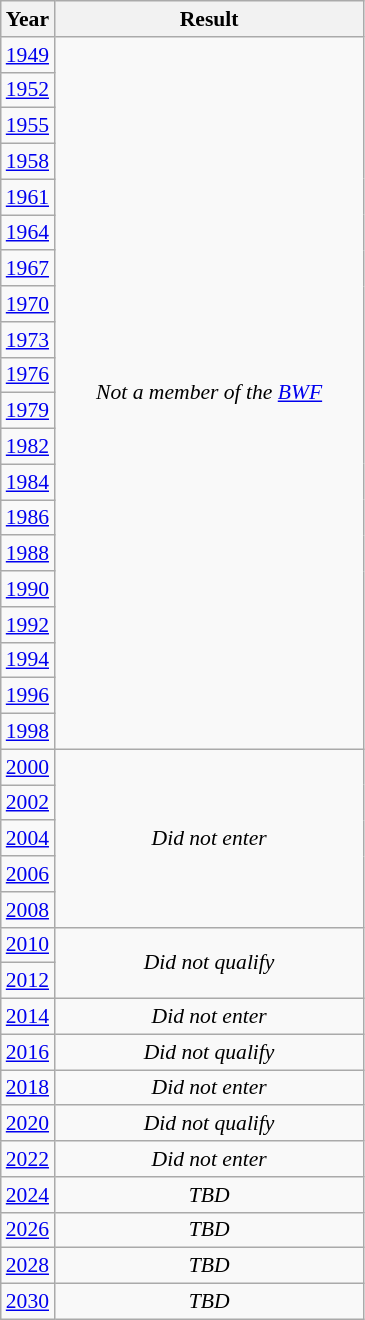<table class="wikitable" style="text-align: center; font-size:90%">
<tr>
<th>Year</th>
<th style="width:200px">Result</th>
</tr>
<tr>
<td> <a href='#'>1949</a></td>
<td rowspan="20"><em>Not a member of the <a href='#'>BWF</a></em></td>
</tr>
<tr>
<td> <a href='#'>1952</a></td>
</tr>
<tr>
<td> <a href='#'>1955</a></td>
</tr>
<tr>
<td> <a href='#'>1958</a></td>
</tr>
<tr>
<td> <a href='#'>1961</a></td>
</tr>
<tr>
<td> <a href='#'>1964</a></td>
</tr>
<tr>
<td> <a href='#'>1967</a></td>
</tr>
<tr>
<td> <a href='#'>1970</a></td>
</tr>
<tr>
<td> <a href='#'>1973</a></td>
</tr>
<tr>
<td> <a href='#'>1976</a></td>
</tr>
<tr>
<td> <a href='#'>1979</a></td>
</tr>
<tr>
<td> <a href='#'>1982</a></td>
</tr>
<tr>
<td> <a href='#'>1984</a></td>
</tr>
<tr>
<td> <a href='#'>1986</a></td>
</tr>
<tr>
<td> <a href='#'>1988</a></td>
</tr>
<tr>
<td> <a href='#'>1990</a></td>
</tr>
<tr>
<td> <a href='#'>1992</a></td>
</tr>
<tr>
<td> <a href='#'>1994</a></td>
</tr>
<tr>
<td> <a href='#'>1996</a></td>
</tr>
<tr>
<td> <a href='#'>1998</a></td>
</tr>
<tr>
<td> <a href='#'>2000</a></td>
<td rowspan="5"><em>Did not enter</em></td>
</tr>
<tr>
<td> <a href='#'>2002</a></td>
</tr>
<tr>
<td> <a href='#'>2004</a></td>
</tr>
<tr>
<td> <a href='#'>2006</a></td>
</tr>
<tr>
<td> <a href='#'>2008</a></td>
</tr>
<tr>
<td> <a href='#'>2010</a></td>
<td rowspan="2"><em>Did not qualify</em></td>
</tr>
<tr>
<td> <a href='#'>2012</a></td>
</tr>
<tr>
<td> <a href='#'>2014</a></td>
<td><em>Did not enter</em></td>
</tr>
<tr>
<td> <a href='#'>2016</a></td>
<td><em>Did not qualify</em></td>
</tr>
<tr>
<td> <a href='#'>2018</a></td>
<td><em>Did not enter</em></td>
</tr>
<tr>
<td> <a href='#'>2020</a></td>
<td><em>Did not qualify</em></td>
</tr>
<tr>
<td> <a href='#'>2022</a></td>
<td><em>Did not enter</em></td>
</tr>
<tr>
<td> <a href='#'>2024</a></td>
<td><em>TBD</em></td>
</tr>
<tr>
<td> <a href='#'>2026</a></td>
<td><em>TBD</em></td>
</tr>
<tr>
<td> <a href='#'>2028</a></td>
<td><em>TBD</em></td>
</tr>
<tr>
<td> <a href='#'>2030</a></td>
<td><em>TBD</em></td>
</tr>
</table>
